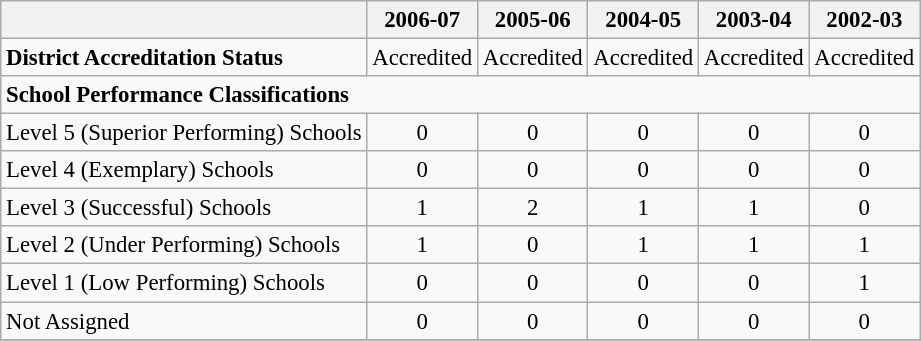<table class="wikitable" style="font-size: 95%;">
<tr>
<th></th>
<th>2006-07</th>
<th>2005-06</th>
<th>2004-05</th>
<th>2003-04</th>
<th>2002-03</th>
</tr>
<tr>
<td align="left"><strong>District Accreditation Status</strong></td>
<td align="center">Accredited</td>
<td align="center">Accredited</td>
<td align="center">Accredited</td>
<td align="center">Accredited</td>
<td align="center">Accredited</td>
</tr>
<tr>
<td align="left" colspan="6"><strong>School Performance Classifications</strong></td>
</tr>
<tr>
<td align="left">Level 5 (Superior Performing) Schools</td>
<td align="center">0</td>
<td align="center">0</td>
<td align="center">0</td>
<td align="center">0</td>
<td align="center">0</td>
</tr>
<tr>
<td align="left">Level 4 (Exemplary) Schools</td>
<td align="center">0</td>
<td align="center">0</td>
<td align="center">0</td>
<td align="center">0</td>
<td align="center">0</td>
</tr>
<tr>
<td align="left">Level 3 (Successful) Schools</td>
<td align="center">1</td>
<td align="center">2</td>
<td align="center">1</td>
<td align="center">1</td>
<td align="center">0</td>
</tr>
<tr>
<td align="left">Level 2 (Under Performing) Schools</td>
<td align="center">1</td>
<td align="center">0</td>
<td align="center">1</td>
<td align="center">1</td>
<td align="center">1</td>
</tr>
<tr>
<td align="left">Level 1 (Low Performing) Schools</td>
<td align="center">0</td>
<td align="center">0</td>
<td align="center">0</td>
<td align="center">0</td>
<td align="center">1</td>
</tr>
<tr>
<td align="left">Not Assigned</td>
<td align="center">0</td>
<td align="center">0</td>
<td align="center">0</td>
<td align="center">0</td>
<td align="center">0</td>
</tr>
<tr>
</tr>
</table>
